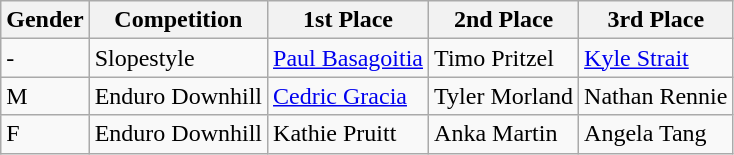<table class="wikitable">
<tr>
<th>Gender</th>
<th>Competition</th>
<th>1st Place</th>
<th>2nd Place</th>
<th>3rd Place</th>
</tr>
<tr>
<td>-</td>
<td>Slopestyle</td>
<td><a href='#'>Paul Basagoitia</a></td>
<td>Timo Pritzel</td>
<td><a href='#'>Kyle Strait</a></td>
</tr>
<tr>
<td>M</td>
<td>Enduro Downhill</td>
<td><a href='#'>Cedric Gracia</a></td>
<td>Tyler Morland</td>
<td>Nathan Rennie</td>
</tr>
<tr>
<td>F</td>
<td>Enduro Downhill</td>
<td>Kathie Pruitt</td>
<td>Anka Martin</td>
<td>Angela Tang</td>
</tr>
</table>
